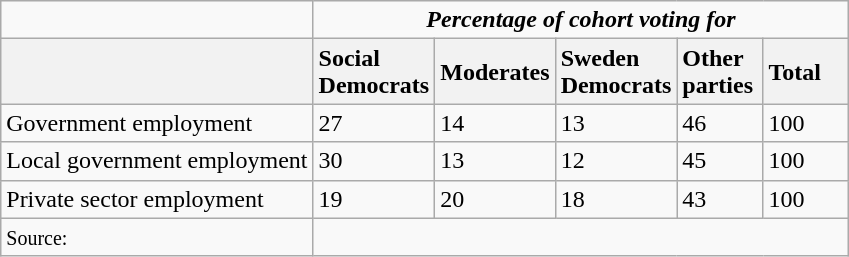<table style="float:left;"  class="wikitable">
<tr>
<td></td>
<td colspan=5 style="text-align:center;"><strong><em>Percentage of cohort voting for</em></strong></td>
</tr>
<tr>
<th></th>
<th style="text-align:left; width:50px;">Social Democrats</th>
<th style="text-align:left; width:50px;">Moderates</th>
<th style="text-align:left; width:50px;">Sweden Democrats</th>
<th style="text-align:left; width:50px;">Other parties</th>
<th style="text-align:left; width:50px;">Total</th>
</tr>
<tr>
<td>Government employment</td>
<td>27</td>
<td>14</td>
<td>13</td>
<td>46</td>
<td>100</td>
</tr>
<tr>
<td>Local government employment</td>
<td>30</td>
<td>13</td>
<td>12</td>
<td>45</td>
<td>100</td>
</tr>
<tr>
<td>Private sector employment</td>
<td>19</td>
<td>20</td>
<td>18</td>
<td>43</td>
<td>100</td>
</tr>
<tr>
<td><small>Source:</small></td>
<td colspan=5></td>
</tr>
</table>
